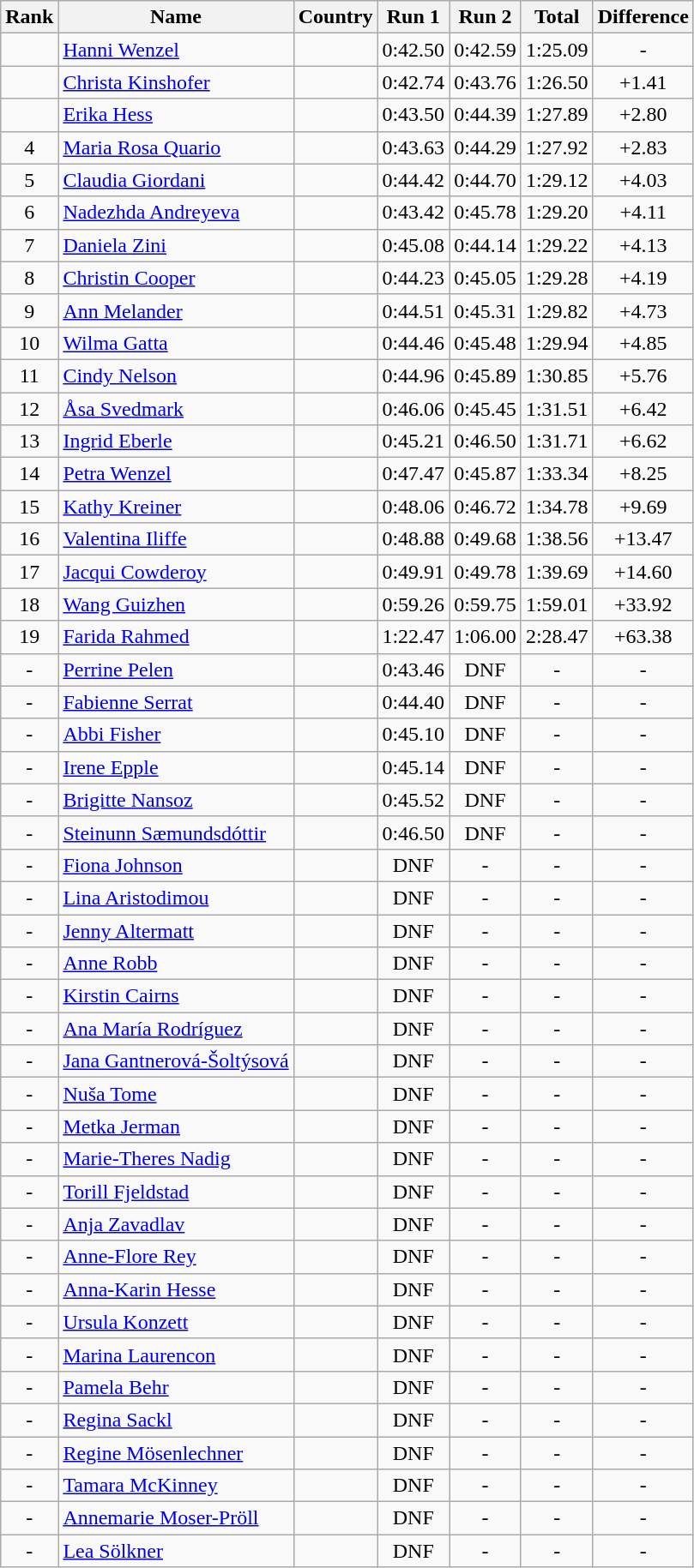<table class="wikitable sortable" style="text-align:center">
<tr>
<th>Rank</th>
<th>Name</th>
<th>Country</th>
<th>Run 1</th>
<th>Run 2</th>
<th>Total</th>
<th>Difference</th>
</tr>
<tr>
<td></td>
<td align=left><a href='#'>Hanni Wenzel</a></td>
<td align=left></td>
<td>0:42.50</td>
<td>0:42.59</td>
<td>1:25.09</td>
<td>-</td>
</tr>
<tr>
<td></td>
<td align=left><a href='#'>Christa Kinshofer</a></td>
<td align=left></td>
<td>0:42.74</td>
<td>0:43.76</td>
<td>1:26.50</td>
<td>+1.41</td>
</tr>
<tr>
<td></td>
<td align=left><a href='#'>Erika Hess</a></td>
<td align=left></td>
<td>0:43.50</td>
<td>0:44.39</td>
<td>1:27.89</td>
<td>+2.80</td>
</tr>
<tr>
<td>4</td>
<td align=left><a href='#'>Maria Rosa Quario</a></td>
<td align=left></td>
<td>0:43.63</td>
<td>0:44.29</td>
<td>1:27.92</td>
<td>+2.83</td>
</tr>
<tr>
<td>5</td>
<td align=left><a href='#'>Claudia Giordani</a></td>
<td align=left></td>
<td>0:44.42</td>
<td>0:44.70</td>
<td>1:29.12</td>
<td>+4.03</td>
</tr>
<tr>
<td>6</td>
<td align=left><a href='#'>Nadezhda Andreyeva</a></td>
<td align=left></td>
<td>0:43.42</td>
<td>0:45.78</td>
<td>1:29.20</td>
<td>+4.11</td>
</tr>
<tr>
<td>7</td>
<td align=left><a href='#'>Daniela Zini</a></td>
<td align=left></td>
<td>0:45.08</td>
<td>0:44.14</td>
<td>1:29.22</td>
<td>+4.13</td>
</tr>
<tr>
<td>8</td>
<td align=left><a href='#'>Christin Cooper</a></td>
<td align=left></td>
<td>0:44.23</td>
<td>0:45.05</td>
<td>1:29.28</td>
<td>+4.19</td>
</tr>
<tr>
<td>9</td>
<td align=left><a href='#'>Ann Melander</a></td>
<td align=left></td>
<td>0:44.51</td>
<td>0:45.31</td>
<td>1:29.82</td>
<td>+4.73</td>
</tr>
<tr>
<td>10</td>
<td align=left><a href='#'>Wilma Gatta</a></td>
<td align=left></td>
<td>0:44.46</td>
<td>0:45.48</td>
<td>1:29.94</td>
<td>+4.85</td>
</tr>
<tr>
<td>11</td>
<td align=left><a href='#'>Cindy Nelson</a></td>
<td align=left></td>
<td>0:44.96</td>
<td>0:45.89</td>
<td>1:30.85</td>
<td>+5.76</td>
</tr>
<tr>
<td>12</td>
<td align=left><a href='#'>Åsa Svedmark</a></td>
<td align=left></td>
<td>0:46.06</td>
<td>0:45.45</td>
<td>1:31.51</td>
<td>+6.42</td>
</tr>
<tr>
<td>13</td>
<td align=left><a href='#'>Ingrid Eberle</a></td>
<td align=left></td>
<td>0:45.21</td>
<td>0:46.50</td>
<td>1:31.71</td>
<td>+6.62</td>
</tr>
<tr>
<td>14</td>
<td align=left><a href='#'>Petra Wenzel</a></td>
<td align=left></td>
<td>0:47.47</td>
<td>0:45.87</td>
<td>1:33.34</td>
<td>+8.25</td>
</tr>
<tr>
<td>15</td>
<td align=left><a href='#'>Kathy Kreiner</a></td>
<td align=left></td>
<td>0:48.06</td>
<td>0:46.72</td>
<td>1:34.78</td>
<td>+9.69</td>
</tr>
<tr>
<td>16</td>
<td align=left><a href='#'>Valentina Iliffe</a></td>
<td align=left></td>
<td>0:48.88</td>
<td>0:49.68</td>
<td>1:38.56</td>
<td>+13.47</td>
</tr>
<tr>
<td>17</td>
<td align=left><a href='#'>Jacqui Cowderoy</a></td>
<td align=left></td>
<td>0:49.91</td>
<td>0:49.78</td>
<td>1:39.69</td>
<td>+14.60</td>
</tr>
<tr>
<td>18</td>
<td align=left><a href='#'>Wang Guizhen</a></td>
<td align=left></td>
<td>0:59.26</td>
<td>0:59.75</td>
<td>1:59.01</td>
<td>+33.92</td>
</tr>
<tr>
<td>19</td>
<td align=left><a href='#'>Farida Rahmed</a></td>
<td align=left></td>
<td>1:22.47</td>
<td>1:06.00</td>
<td>2:28.47</td>
<td>+63.38</td>
</tr>
<tr>
<td>-</td>
<td align=left><a href='#'>Perrine Pelen</a></td>
<td align=left></td>
<td>0:43.46</td>
<td>DNF</td>
<td>-</td>
<td>-</td>
</tr>
<tr>
<td>-</td>
<td align=left><a href='#'>Fabienne Serrat</a></td>
<td align=left></td>
<td>0:44.40</td>
<td>DNF</td>
<td>-</td>
<td>-</td>
</tr>
<tr>
<td>-</td>
<td align=left><a href='#'>Abbi Fisher</a></td>
<td align=left></td>
<td>0:45.10</td>
<td>DNF</td>
<td>-</td>
<td>-</td>
</tr>
<tr>
<td>-</td>
<td align=left><a href='#'>Irene Epple</a></td>
<td align=left></td>
<td>0:45.14</td>
<td>DNF</td>
<td>-</td>
<td>-</td>
</tr>
<tr>
<td>-</td>
<td align=left><a href='#'>Brigitte Nansoz</a></td>
<td align=left></td>
<td>0:45.52</td>
<td>DNF</td>
<td>-</td>
<td>-</td>
</tr>
<tr>
<td>-</td>
<td align=left><a href='#'>Steinunn Sæmundsdóttir</a></td>
<td align=left></td>
<td>0:46.50</td>
<td>DNF</td>
<td>-</td>
<td>-</td>
</tr>
<tr>
<td>-</td>
<td align=left><a href='#'>Fiona Johnson</a></td>
<td align=left></td>
<td>DNF</td>
<td>-</td>
<td>-</td>
<td>-</td>
</tr>
<tr>
<td>-</td>
<td align=left><a href='#'>Lina Aristodimou</a></td>
<td align=left></td>
<td>DNF</td>
<td>-</td>
<td>-</td>
<td>-</td>
</tr>
<tr>
<td>-</td>
<td align=left><a href='#'>Jenny Altermatt</a></td>
<td align=left></td>
<td>DNF</td>
<td>-</td>
<td>-</td>
<td>-</td>
</tr>
<tr>
<td>-</td>
<td align=left><a href='#'>Anne Robb</a></td>
<td align=left></td>
<td>DNF</td>
<td>-</td>
<td>-</td>
<td>-</td>
</tr>
<tr>
<td>-</td>
<td align=left><a href='#'>Kirstin Cairns</a></td>
<td align=left></td>
<td>DNF</td>
<td>-</td>
<td>-</td>
<td>-</td>
</tr>
<tr>
<td>-</td>
<td align=left><a href='#'>Ana María Rodríguez</a></td>
<td align=left></td>
<td>DNF</td>
<td>-</td>
<td>-</td>
<td>-</td>
</tr>
<tr>
<td>-</td>
<td align=left><a href='#'>Jana Gantnerová-Šoltýsová</a></td>
<td align=left></td>
<td>DNF</td>
<td>-</td>
<td>-</td>
<td>-</td>
</tr>
<tr>
<td>-</td>
<td align=left><a href='#'>Nuša Tome</a></td>
<td align=left></td>
<td>DNF</td>
<td>-</td>
<td>-</td>
<td>-</td>
</tr>
<tr>
<td>-</td>
<td align=left><a href='#'>Metka Jerman</a></td>
<td align=left></td>
<td>DNF</td>
<td>-</td>
<td>-</td>
<td>-</td>
</tr>
<tr>
<td>-</td>
<td align=left><a href='#'>Marie-Theres Nadig</a></td>
<td align=left></td>
<td>DNF</td>
<td>-</td>
<td>-</td>
<td>-</td>
</tr>
<tr>
<td>-</td>
<td align=left><a href='#'>Torill Fjeldstad</a></td>
<td align=left></td>
<td>DNF</td>
<td>-</td>
<td>-</td>
<td>-</td>
</tr>
<tr>
<td>-</td>
<td align=left><a href='#'>Anja Zavadlav</a></td>
<td align=left></td>
<td>DNF</td>
<td>-</td>
<td>-</td>
<td>-</td>
</tr>
<tr>
<td>-</td>
<td align=left><a href='#'>Anne-Flore Rey</a></td>
<td align=left></td>
<td>DNF</td>
<td>-</td>
<td>-</td>
<td>-</td>
</tr>
<tr>
<td>-</td>
<td align=left><a href='#'>Anna-Karin Hesse</a></td>
<td align=left></td>
<td>DNF</td>
<td>-</td>
<td>-</td>
<td>-</td>
</tr>
<tr>
<td>-</td>
<td align=left><a href='#'>Ursula Konzett</a></td>
<td align=left></td>
<td>DNF</td>
<td>-</td>
<td>-</td>
<td>-</td>
</tr>
<tr>
<td>-</td>
<td align=left><a href='#'>Marina Laurencon</a></td>
<td align=left></td>
<td>DNF</td>
<td>-</td>
<td>-</td>
<td>-</td>
</tr>
<tr>
<td>-</td>
<td align=left><a href='#'>Pamela Behr</a></td>
<td align=left></td>
<td>DNF</td>
<td>-</td>
<td>-</td>
<td>-</td>
</tr>
<tr>
<td>-</td>
<td align=left><a href='#'>Regina Sackl</a></td>
<td align=left></td>
<td>DNF</td>
<td>-</td>
<td>-</td>
<td>-</td>
</tr>
<tr>
<td>-</td>
<td align=left><a href='#'>Regine Mösenlechner</a></td>
<td align=left></td>
<td>DNF</td>
<td>-</td>
<td>-</td>
<td>-</td>
</tr>
<tr>
<td>-</td>
<td align=left><a href='#'>Tamara McKinney</a></td>
<td align=left></td>
<td>DNF</td>
<td>-</td>
<td>-</td>
<td>-</td>
</tr>
<tr>
<td>-</td>
<td align=left><a href='#'>Annemarie Moser-Pröll</a></td>
<td align=left></td>
<td>DNF</td>
<td>-</td>
<td>-</td>
<td>-</td>
</tr>
<tr>
<td>-</td>
<td align=left><a href='#'>Lea Sölkner</a></td>
<td align=left></td>
<td>DNF</td>
<td>-</td>
<td>-</td>
<td>-</td>
</tr>
</table>
